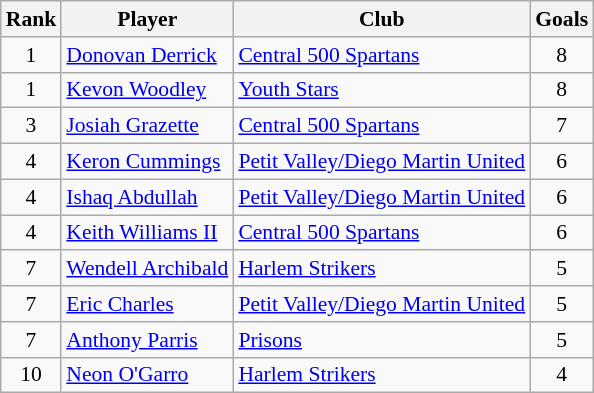<table class="wikitable" style="font-size:90%;">
<tr>
<th>Rank</th>
<th>Player</th>
<th>Club</th>
<th>Goals</th>
</tr>
<tr>
<td align=center>1</td>
<td><a href='#'>Donovan Derrick</a></td>
<td><a href='#'>Central 500 Spartans</a></td>
<td align=center>8</td>
</tr>
<tr>
<td align=center>1</td>
<td><a href='#'>Kevon Woodley</a></td>
<td><a href='#'>Youth Stars</a></td>
<td align=center>8</td>
</tr>
<tr>
<td align=center>3</td>
<td><a href='#'>Josiah Grazette</a></td>
<td><a href='#'>Central 500 Spartans</a></td>
<td align=center>7</td>
</tr>
<tr>
<td align=center>4</td>
<td><a href='#'>Keron Cummings</a></td>
<td><a href='#'>Petit Valley/Diego Martin United</a></td>
<td align=center>6</td>
</tr>
<tr>
<td align=center>4</td>
<td><a href='#'>Ishaq Abdullah</a></td>
<td><a href='#'>Petit Valley/Diego Martin United</a></td>
<td align=center>6</td>
</tr>
<tr>
<td align=center>4</td>
<td><a href='#'>Keith Williams II</a></td>
<td><a href='#'>Central 500 Spartans</a></td>
<td align=center>6</td>
</tr>
<tr>
<td align=center>7</td>
<td><a href='#'>Wendell Archibald</a></td>
<td><a href='#'>Harlem Strikers</a></td>
<td align=center>5</td>
</tr>
<tr>
<td align=center>7</td>
<td><a href='#'>Eric Charles</a></td>
<td><a href='#'>Petit Valley/Diego Martin United</a></td>
<td align=center>5</td>
</tr>
<tr>
<td align=center>7</td>
<td><a href='#'>Anthony Parris</a></td>
<td><a href='#'>Prisons</a></td>
<td align=center>5</td>
</tr>
<tr>
<td align=center>10</td>
<td><a href='#'>Neon O'Garro</a></td>
<td><a href='#'>Harlem Strikers</a></td>
<td align=center>4</td>
</tr>
</table>
